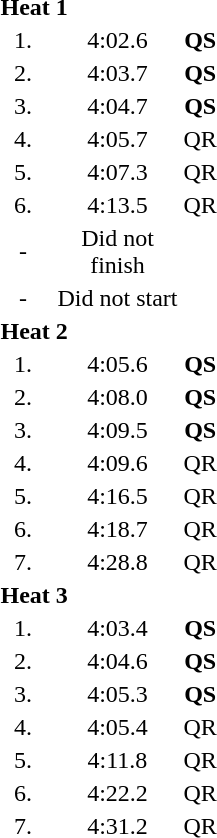<table style="text-align:center">
<tr>
<td colspan=4 align=left><strong>Heat 1</strong></td>
</tr>
<tr>
<td width=30>1.</td>
<td align=left></td>
<td width=80>4:02.6</td>
<td><strong>QS</strong></td>
</tr>
<tr>
<td>2.</td>
<td align=left></td>
<td>4:03.7</td>
<td><strong>QS</strong></td>
</tr>
<tr>
<td>3.</td>
<td align=left></td>
<td>4:04.7</td>
<td><strong>QS</strong></td>
</tr>
<tr>
<td>4.</td>
<td align=left></td>
<td>4:05.7</td>
<td>QR</td>
</tr>
<tr>
<td>5.</td>
<td align=left></td>
<td>4:07.3</td>
<td>QR</td>
</tr>
<tr>
<td>6.</td>
<td align=left></td>
<td>4:13.5</td>
<td>QR</td>
</tr>
<tr>
<td>-</td>
<td align=left></td>
<td>Did not finish</td>
<td></td>
</tr>
<tr>
<td>-</td>
<td align=left></td>
<td>Did not start</td>
<td></td>
</tr>
<tr>
<td colspan=4 align=left><strong>Heat 2</strong></td>
</tr>
<tr>
<td>1.</td>
<td align=left></td>
<td>4:05.6</td>
<td><strong>QS</strong></td>
</tr>
<tr>
<td>2.</td>
<td align=left></td>
<td>4:08.0</td>
<td><strong>QS</strong></td>
</tr>
<tr>
<td>3.</td>
<td align=left></td>
<td>4:09.5</td>
<td><strong>QS</strong></td>
</tr>
<tr>
<td>4.</td>
<td align=left></td>
<td>4:09.6</td>
<td>QR</td>
</tr>
<tr>
<td>5.</td>
<td align=left></td>
<td>4:16.5</td>
<td>QR</td>
</tr>
<tr>
<td>6.</td>
<td align=left></td>
<td>4:18.7</td>
<td>QR</td>
</tr>
<tr>
<td>7.</td>
<td align=left></td>
<td>4:28.8</td>
<td>QR</td>
</tr>
<tr>
<td colspan=4 align=left><strong>Heat 3</strong></td>
</tr>
<tr>
<td>1.</td>
<td align=left></td>
<td>4:03.4</td>
<td><strong>QS</strong></td>
</tr>
<tr>
<td>2.</td>
<td align=left></td>
<td>4:04.6</td>
<td><strong>QS</strong></td>
</tr>
<tr>
<td>3.</td>
<td align=left></td>
<td>4:05.3</td>
<td><strong>QS</strong></td>
</tr>
<tr>
<td>4.</td>
<td align=left></td>
<td>4:05.4</td>
<td>QR</td>
</tr>
<tr>
<td>5.</td>
<td align=left></td>
<td>4:11.8</td>
<td>QR</td>
</tr>
<tr>
<td>6.</td>
<td align=left></td>
<td>4:22.2</td>
<td>QR</td>
</tr>
<tr>
<td>7.</td>
<td align=left></td>
<td>4:31.2</td>
<td>QR</td>
</tr>
</table>
